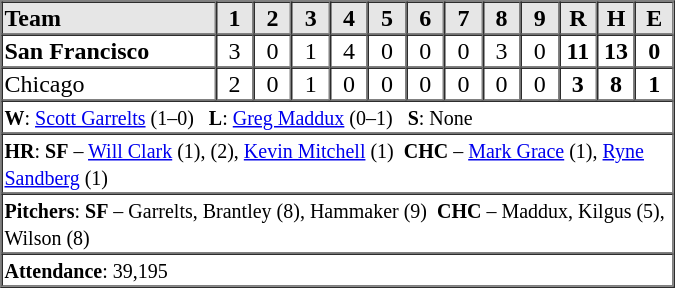<table border=1 cellspacing=0 width=450 style="margin-left:3em;">
<tr style="text-align:center; background-color:#e6e6e6;">
<th align=left width=28%>Team</th>
<th width=5%>1</th>
<th width=5%>2</th>
<th width=5%>3</th>
<th width=5%>4</th>
<th width=5%>5</th>
<th width=5%>6</th>
<th width=5%>7</th>
<th width=5%>8</th>
<th width=5%>9</th>
<th width=5%>R</th>
<th width=5%>H</th>
<th width=5%>E</th>
</tr>
<tr style="text-align:center;">
<td align=left><strong>San Francisco</strong></td>
<td>3</td>
<td>0</td>
<td>1</td>
<td>4</td>
<td>0</td>
<td>0</td>
<td>0</td>
<td>3</td>
<td>0</td>
<td><strong>11</strong></td>
<td><strong>13</strong></td>
<td><strong>0</strong></td>
</tr>
<tr style="text-align:center;">
<td align=left>Chicago</td>
<td>2</td>
<td>0</td>
<td>1</td>
<td>0</td>
<td>0</td>
<td>0</td>
<td>0</td>
<td>0</td>
<td>0</td>
<td><strong>3</strong></td>
<td><strong>8</strong></td>
<td><strong>1</strong></td>
</tr>
<tr style="text-align:left;">
<td colspan=13><small><strong>W</strong>: <a href='#'>Scott Garrelts</a> (1–0)   <strong>L</strong>: <a href='#'>Greg Maddux</a> (0–1)   <strong>S</strong>: None</small></td>
</tr>
<tr style="text-align:left;">
<td colspan=13><small><strong>HR</strong>: <strong>SF</strong> – <a href='#'>Will Clark</a> (1), (2), <a href='#'>Kevin Mitchell</a> (1)  <strong>CHC</strong> – <a href='#'>Mark Grace</a> (1), <a href='#'>Ryne Sandberg</a> (1)</small></td>
</tr>
<tr style="text-align:left;">
<td colspan=13><small><strong>Pitchers</strong>: <strong>SF</strong> – Garrelts, Brantley (8), Hammaker (9)  <strong>CHC</strong> – Maddux, Kilgus (5), Wilson (8)</small></td>
</tr>
<tr style="text-align:left;">
<td colspan=13><small><strong>Attendance</strong>: 39,195</small></td>
</tr>
</table>
